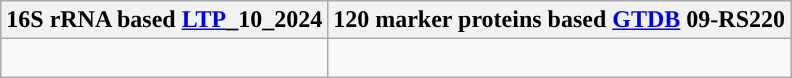<table class="wikitable">
<tr>
<th colspan=1>16S rRNA based <a href='#'>LTP</a>_10_2024</th>
<th colspan=1>120 marker proteins based <a href='#'>GTDB</a> 09-RS220</th>
</tr>
<tr>
<td style="vertical-align:top"><br></td>
<td><br></td>
</tr>
</table>
